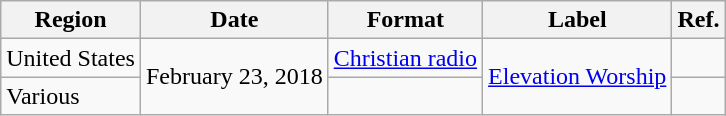<table class="wikitable plainrowheaders">
<tr>
<th scope="col">Region</th>
<th scope="col">Date</th>
<th scope="col">Format</th>
<th scope="col">Label</th>
<th scope="col">Ref.</th>
</tr>
<tr>
<td>United States</td>
<td rowspan="2">February 23, 2018</td>
<td><a href='#'>Christian radio</a></td>
<td rowspan="2"><a href='#'>Elevation Worship</a></td>
<td></td>
</tr>
<tr>
<td>Various</td>
<td></td>
<td></td>
</tr>
</table>
